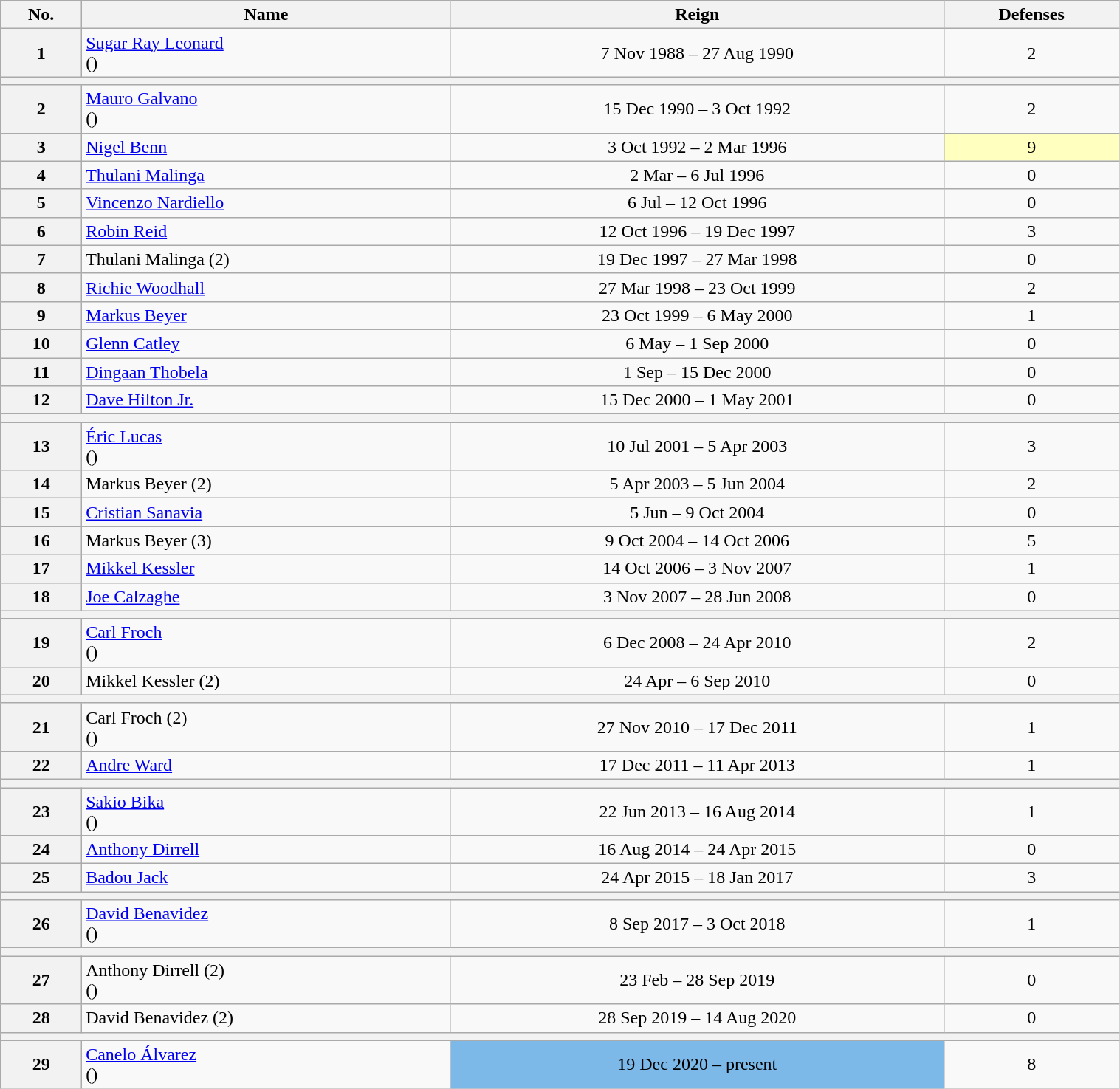<table class="wikitable sortable" style="width:80%;">
<tr>
<th>No.</th>
<th>Name</th>
<th>Reign</th>
<th>Defenses</th>
</tr>
<tr>
<th>1</th>
<td align="left"><a href='#'>Sugar Ray Leonard</a><br>()</td>
<td style="text-align:center;">7 Nov 1988 – 27 Aug 1990</td>
<td style="text-align:center;">2</td>
</tr>
<tr align=center>
<th colspan=4></th>
</tr>
<tr>
<th>2</th>
<td align="left"><a href='#'>Mauro Galvano</a><br>()</td>
<td style="text-align:center;">15 Dec 1990 – 3 Oct 1992</td>
<td style="text-align:center;">2</td>
</tr>
<tr>
<th>3</th>
<td align="left"><a href='#'>Nigel Benn</a></td>
<td style="text-align:center;">3 Oct 1992 – 2 Mar 1996</td>
<td style="background:#ffffbf; text-align:center;">9</td>
</tr>
<tr>
<th>4</th>
<td align="left"><a href='#'>Thulani Malinga</a></td>
<td style="text-align:center;">2 Mar – 6 Jul 1996</td>
<td style="text-align:center;">0</td>
</tr>
<tr>
<th>5</th>
<td align="left"><a href='#'>Vincenzo Nardiello</a></td>
<td style="text-align:center;">6 Jul – 12 Oct 1996</td>
<td style="text-align:center;">0</td>
</tr>
<tr>
<th>6</th>
<td align="left"><a href='#'>Robin Reid</a></td>
<td style="text-align:center;">12 Oct 1996 – 19 Dec 1997</td>
<td style="text-align:center;">3</td>
</tr>
<tr>
<th>7</th>
<td align="left">Thulani Malinga (2)</td>
<td style="text-align:center;">19 Dec 1997 – 27 Mar 1998</td>
<td style="text-align:center;">0</td>
</tr>
<tr>
<th>8</th>
<td align="left"><a href='#'>Richie Woodhall</a></td>
<td style="text-align:center;">27 Mar 1998 – 23 Oct 1999</td>
<td style="text-align:center;">2</td>
</tr>
<tr>
<th>9</th>
<td align="left"><a href='#'>Markus Beyer</a></td>
<td style="text-align:center;">23 Oct 1999 – 6 May 2000</td>
<td style="text-align:center;">1</td>
</tr>
<tr>
<th>10</th>
<td align="left"><a href='#'>Glenn Catley</a></td>
<td style="text-align:center;">6 May – 1 Sep 2000</td>
<td style="text-align:center;">0</td>
</tr>
<tr>
<th>11</th>
<td align="left"><a href='#'>Dingaan Thobela</a></td>
<td style="text-align:center;">1 Sep – 15 Dec 2000</td>
<td style="text-align:center;">0</td>
</tr>
<tr>
<th>12</th>
<td align="left"><a href='#'>Dave Hilton Jr.</a></td>
<td style="text-align:center;">15 Dec 2000 – 1 May 2001</td>
<td style="text-align:center;">0</td>
</tr>
<tr align=center>
<th colspan=4></th>
</tr>
<tr>
<th>13</th>
<td align="left"><a href='#'>Éric Lucas</a><br>()</td>
<td style="text-align:center;">10 Jul 2001 – 5 Apr 2003</td>
<td style="text-align:center;">3</td>
</tr>
<tr>
<th>14</th>
<td align="left">Markus Beyer (2)</td>
<td style="text-align:center;">5 Apr 2003 – 5 Jun 2004</td>
<td style="text-align:center;">2</td>
</tr>
<tr>
<th>15</th>
<td align="left"><a href='#'>Cristian Sanavia</a></td>
<td style="text-align:center;">5 Jun – 9 Oct 2004</td>
<td style="text-align:center;">0</td>
</tr>
<tr>
<th>16</th>
<td align="left">Markus Beyer (3)</td>
<td style="text-align:center;">9 Oct 2004 – 14 Oct 2006</td>
<td style="text-align:center;">5</td>
</tr>
<tr>
<th>17</th>
<td align="left"><a href='#'>Mikkel Kessler</a></td>
<td style="text-align:center;">14 Oct 2006 – 3 Nov 2007</td>
<td style="text-align:center;">1</td>
</tr>
<tr>
<th>18</th>
<td align="left"><a href='#'>Joe Calzaghe</a></td>
<td style="text-align:center;">3 Nov 2007 – 28 Jun 2008</td>
<td style="text-align:center;">0</td>
</tr>
<tr align=center>
<th colspan=4></th>
</tr>
<tr>
<th>19</th>
<td align="left"><a href='#'>Carl Froch</a><br>()</td>
<td style="text-align:center;">6 Dec 2008 – 24 Apr 2010</td>
<td style="text-align:center;">2</td>
</tr>
<tr>
<th>20</th>
<td align="left">Mikkel Kessler (2)</td>
<td style="text-align:center;">24 Apr – 6 Sep 2010</td>
<td style="text-align:center;">0</td>
</tr>
<tr align=center>
<th colspan=4></th>
</tr>
<tr>
<th>21</th>
<td align="left">Carl Froch (2)<br>()</td>
<td style="text-align:center;">27 Nov 2010 – 17 Dec 2011</td>
<td style="text-align:center;">1</td>
</tr>
<tr>
<th>22</th>
<td align="left"><a href='#'>Andre Ward</a></td>
<td style="text-align:center;">17 Dec 2011 – 11 Apr 2013</td>
<td style="text-align:center;">1</td>
</tr>
<tr align=center>
<th colspan=4></th>
</tr>
<tr>
<th>23</th>
<td align="left"><a href='#'>Sakio Bika</a><br>()</td>
<td style="text-align:center;">22 Jun 2013 – 16 Aug 2014</td>
<td style="text-align:center;">1</td>
</tr>
<tr>
<th>24</th>
<td align="left"><a href='#'>Anthony Dirrell</a></td>
<td style="text-align:center;">16 Aug 2014 – 24 Apr 2015</td>
<td style="text-align:center;">0</td>
</tr>
<tr>
<th>25</th>
<td align="left"><a href='#'>Badou Jack</a></td>
<td style="text-align:center;">24 Apr 2015 – 18 Jan 2017</td>
<td style="text-align:center;">3</td>
</tr>
<tr align=center>
<th colspan=4></th>
</tr>
<tr>
<th>26</th>
<td align="left"><a href='#'>David Benavidez</a><br>()</td>
<td style="text-align:center;">8 Sep 2017 – 3 Oct 2018</td>
<td style="text-align:center;">1</td>
</tr>
<tr align=center>
<th colspan=4></th>
</tr>
<tr>
<th>27</th>
<td align="left">Anthony Dirrell (2)<br>()</td>
<td style="text-align:center;">23 Feb – 28 Sep 2019</td>
<td style="text-align:center;">0</td>
</tr>
<tr>
<th>28</th>
<td align=left>David Benavidez (2)</td>
<td align=center>28 Sep 2019 – 14 Aug 2020</td>
<td align=center>0</td>
</tr>
<tr>
<th colspan=4></th>
</tr>
<tr>
<th>29</th>
<td align="left"><a href='#'>Canelo Álvarez</a><br>()</td>
<td style="background:#7cb9e8; text-align:center;">19 Dec 2020 – present</td>
<td style="text-align:center;">8</td>
</tr>
</table>
